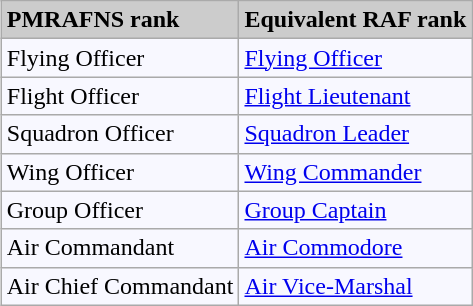<table class="wikitable" style="margin:1px; border:1px solid #ccc;">
<tr style="vertical-align:top; text-align:left; background:#ccc;">
<td><strong>PMRAFNS rank</strong></td>
<td><strong>Equivalent RAF rank</strong></td>
</tr>
<tr style="vertical-align:top; text-align:left; background:#f8f8ff;">
<td>Flying Officer</td>
<td><a href='#'>Flying Officer</a></td>
</tr>
<tr style="vertical-align:top; text-align:left; background:#f8f8ff;">
<td>Flight Officer</td>
<td><a href='#'>Flight Lieutenant</a></td>
</tr>
<tr style="vertical-align:top; text-align:left; background:#f8f8ff;">
<td>Squadron Officer</td>
<td><a href='#'>Squadron Leader</a></td>
</tr>
<tr style="vertical-align:top; text-align:left; background:#f8f8ff;">
<td>Wing Officer</td>
<td><a href='#'>Wing Commander</a></td>
</tr>
<tr style="vertical-align:top; text-align:left; background:#f8f8ff;">
<td>Group Officer</td>
<td><a href='#'>Group Captain</a></td>
</tr>
<tr style="vertical-align:top; text-align:left; background:#f8f8ff;">
<td>Air Commandant</td>
<td><a href='#'>Air Commodore</a></td>
</tr>
<tr style="vertical-align:top; text-align:left; background:#f8f8ff;">
<td>Air Chief Commandant</td>
<td><a href='#'>Air Vice-Marshal</a></td>
</tr>
</table>
